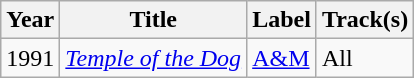<table class="wikitable" border="1">
<tr>
<th><strong>Year</strong></th>
<th><strong>Title</strong></th>
<th><strong>Label</strong></th>
<th><strong>Track(s)</strong></th>
</tr>
<tr>
<td>1991</td>
<td><em><a href='#'>Temple of the Dog</a></em></td>
<td><a href='#'>A&M</a></td>
<td>All</td>
</tr>
</table>
